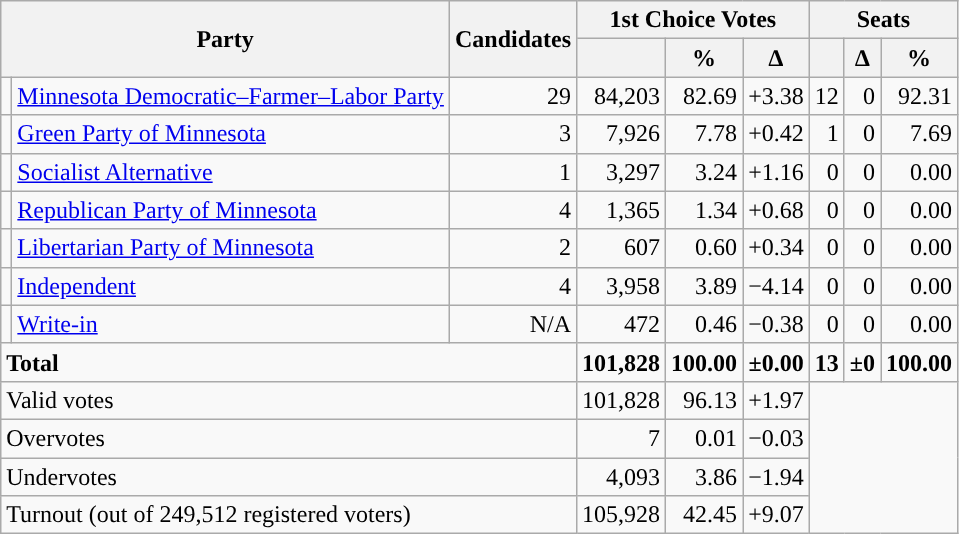<table class="wikitable">
<tr>
<th rowspan="2" colspan="2">Party</th>
<th rowspan="2">Candidates</th>
<th colspan="3">1st Choice Votes</th>
<th colspan="3">Seats</th>
</tr>
<tr>
<th></th>
<th>%</th>
<th>∆</th>
<th></th>
<th>∆</th>
<th>%</th>
</tr>
<tr>
<td style="background-color:"></td>
<td><a href='#'>Minnesota Democratic–Farmer–Labor Party</a></td>
<td align="right">29</td>
<td align="right">84,203</td>
<td align="right">82.69</td>
<td align="right">+3.38</td>
<td align="right">12</td>
<td align="right">0</td>
<td align="right">92.31</td>
</tr>
<tr>
<td style="background-color:"></td>
<td><a href='#'>Green Party of Minnesota</a></td>
<td align="right">3</td>
<td align="right">7,926</td>
<td align="right">7.78</td>
<td align="right">+0.42</td>
<td align="right">1</td>
<td align="right">0</td>
<td align="right">7.69</td>
</tr>
<tr>
<td style="background-color:"></td>
<td><a href='#'>Socialist Alternative</a></td>
<td align="right">1</td>
<td align="right">3,297</td>
<td align="right">3.24</td>
<td align="right">+1.16</td>
<td align="right">0</td>
<td align="right">0</td>
<td align="right">0.00</td>
</tr>
<tr>
<td style="background-color:"></td>
<td><a href='#'>Republican Party of Minnesota</a></td>
<td align="right">4</td>
<td align="right">1,365</td>
<td align="right">1.34</td>
<td align="right">+0.68</td>
<td align="right">0</td>
<td align="right">0</td>
<td align="right">0.00</td>
</tr>
<tr>
<td style="background-color:"></td>
<td><a href='#'>Libertarian Party of Minnesota</a></td>
<td align="right">2</td>
<td align="right">607</td>
<td align="right">0.60</td>
<td align="right">+0.34</td>
<td align="right">0</td>
<td align="right">0</td>
<td align="right">0.00</td>
</tr>
<tr>
<td style="background-color:"></td>
<td><a href='#'>Independent</a></td>
<td align="right">4</td>
<td align="right">3,958</td>
<td align="right">3.89</td>
<td align="right">−4.14</td>
<td align="right">0</td>
<td align="right">0</td>
<td align="right">0.00</td>
</tr>
<tr>
<td style="background-color:"></td>
<td><a href='#'>Write-in</a></td>
<td align="right">N/A</td>
<td align="right">472</td>
<td align="right">0.46</td>
<td align="right">−0.38</td>
<td align="right">0</td>
<td align="right">0</td>
<td align="right">0.00</td>
</tr>
<tr>
<td colspan="3" align="left"><strong>Total</strong></td>
<td align="right"><strong>101,828</strong></td>
<td align="right"><strong>100.00</strong></td>
<td align="right"><strong>±0.00</strong></td>
<td align="right"><strong>13</strong></td>
<td align="right"><strong>±0</strong></td>
<td align="right"><strong>100.00</strong></td>
</tr>
<tr>
<td colspan="3" align="left">Valid votes</td>
<td colspan="1" align="right">101,828</td>
<td colspan="1" align="right">96.13</td>
<td colspan="1" align="right">+1.97</td>
<td colspan="3" rowspan="4"></td>
</tr>
<tr>
<td colspan="3" align="left">Overvotes</td>
<td colspan="1" align="right">7</td>
<td colspan="1" align="right">0.01</td>
<td colspan="1" align="right">−0.03</td>
</tr>
<tr>
<td colspan="3" align="left">Undervotes</td>
<td colspan="1" align="right">4,093</td>
<td colspan="1" align="right">3.86</td>
<td colspan="1" align="right">−1.94</td>
</tr>
<tr>
<td colspan="3" align="left">Turnout (out of 249,512 registered voters)</td>
<td colspan="1" align="right">105,928</td>
<td colspan="1" align="right">42.45</td>
<td colspan="1" align="right">+9.07</td>
</tr>
</table>
